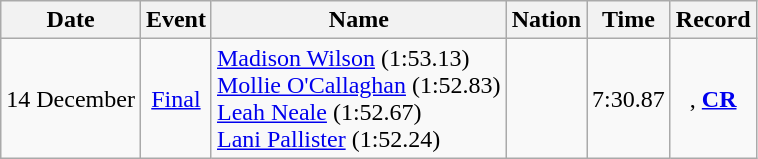<table class="wikitable" style=text-align:center>
<tr>
<th>Date</th>
<th>Event</th>
<th>Name</th>
<th>Nation</th>
<th>Time</th>
<th>Record</th>
</tr>
<tr>
<td>14 December</td>
<td><a href='#'>Final</a></td>
<td align=left><a href='#'>Madison Wilson</a> (1:53.13)<br><a href='#'>Mollie O'Callaghan</a> (1:52.83)<br><a href='#'>Leah Neale</a> (1:52.67)<br><a href='#'>Lani Pallister</a> (1:52.24)</td>
<td align=left></td>
<td>7:30.87</td>
<td>, <strong><a href='#'>CR</a></strong></td>
</tr>
</table>
